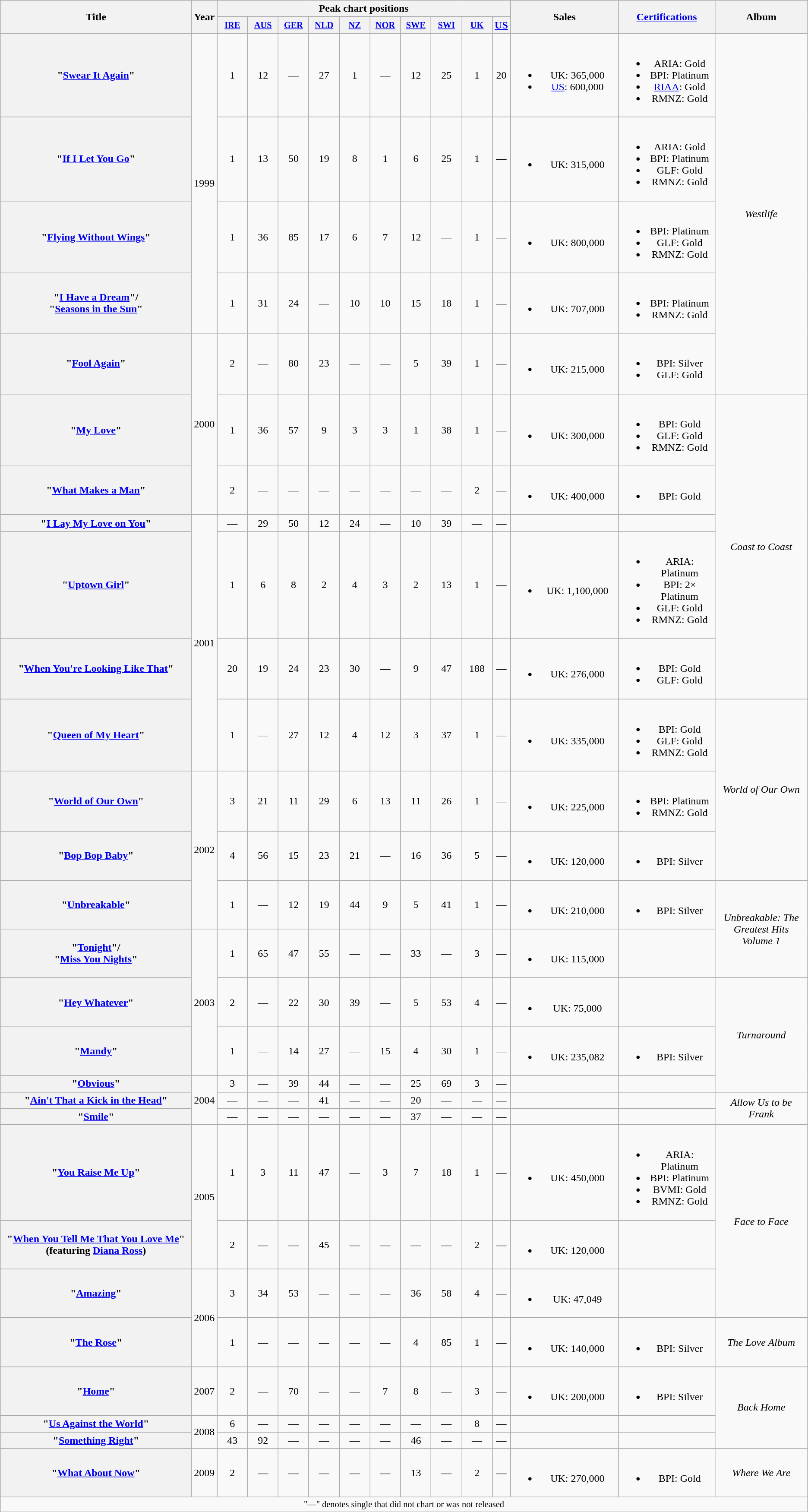<table class="wikitable plainrowheaders" style="text-align:center;">
<tr>
<th scope="colw" rowspan="2" style="width:18em;">Title</th>
<th scope="col" rowspan="2">Year</th>
<th scope="col" colspan="10">Peak chart positions</th>
<th scope="col" rowspan="2" style="width:10em;">Sales</th>
<th scope="col" rowspan="2"><a href='#'>Certifications</a></th>
<th scope="col" rowspan="2">Album</th>
</tr>
<tr>
<th scope="col" style="width:3em;font-size:85%;"><a href='#'>IRE</a><br></th>
<th scope="col" style="width:3em;font-size:85%;"><a href='#'>AUS</a><br></th>
<th scope="col" style="width:3em;font-size:85%;"><a href='#'>GER</a><br></th>
<th scope="col" style="width:3em;font-size:85%;"><a href='#'>NLD</a><br></th>
<th scope="col" style="width:3em;font-size:85%;"><a href='#'>NZ</a><br></th>
<th scope="col" style="width:3em;font-size:85%;"><a href='#'>NOR</a><br></th>
<th scope="col" style="width:3em;font-size:85%;"><a href='#'>SWE</a><br></th>
<th scope="col" style="width:3em;font-size:85%;"><a href='#'>SWI</a><br></th>
<th scope="col" style="width:3em;font-size:85%;"><a href='#'>UK</a><br></th>
<th style="col" style="width:3em;font-size:85%;"><a href='#'>US</a><br></th>
</tr>
<tr>
<th scope="row">"<a href='#'>Swear It Again</a>"</th>
<td rowspan="4">1999</td>
<td>1</td>
<td>12</td>
<td>—</td>
<td>27</td>
<td>1</td>
<td>—</td>
<td>12</td>
<td>25</td>
<td>1</td>
<td>20</td>
<td><br><ul><li>UK: 365,000</li><li><a href='#'>US</a>: 600,000</li></ul></td>
<td><br><ul><li>ARIA: Gold</li><li>BPI: Platinum</li><li><a href='#'>RIAA</a>: Gold</li><li>RMNZ: Gold</li></ul></td>
<td rowspan="5"><em>Westlife</em></td>
</tr>
<tr>
<th scope="row">"<a href='#'>If I Let You Go</a>"</th>
<td>1</td>
<td>13</td>
<td>50</td>
<td>19</td>
<td>8</td>
<td>1</td>
<td>6</td>
<td>25</td>
<td>1</td>
<td>—</td>
<td><br><ul><li>UK: 315,000</li></ul></td>
<td><br><ul><li>ARIA: Gold</li><li>BPI: Platinum</li><li>GLF: Gold</li><li>RMNZ: Gold</li></ul></td>
</tr>
<tr>
<th scope="row">"<a href='#'>Flying Without Wings</a>"</th>
<td>1</td>
<td>36</td>
<td>85</td>
<td>17</td>
<td>6</td>
<td>7</td>
<td>12</td>
<td>—</td>
<td>1</td>
<td>—</td>
<td><br><ul><li>UK: 800,000</li></ul></td>
<td><br><ul><li>BPI: Platinum</li><li>GLF: Gold</li><li>RMNZ: Gold</li></ul></td>
</tr>
<tr>
<th scope="row">"<a href='#'>I Have a Dream</a>"/<br>"<a href='#'>Seasons in the Sun</a>"</th>
<td>1</td>
<td>31</td>
<td>24</td>
<td>—</td>
<td>10</td>
<td>10</td>
<td>15</td>
<td>18</td>
<td>1</td>
<td>—</td>
<td><br><ul><li>UK: 707,000</li></ul></td>
<td><br><ul><li>BPI: Platinum</li><li>RMNZ: Gold</li></ul></td>
</tr>
<tr>
<th scope="row">"<a href='#'>Fool Again</a>"</th>
<td rowspan="3">2000</td>
<td>2</td>
<td>—</td>
<td>80</td>
<td>23</td>
<td>—</td>
<td>—</td>
<td>5</td>
<td>39</td>
<td>1</td>
<td>—</td>
<td><br><ul><li>UK: 215,000</li></ul></td>
<td><br><ul><li>BPI: Silver</li><li>GLF: Gold</li></ul></td>
</tr>
<tr>
<th scope="row">"<a href='#'>My Love</a>"</th>
<td>1</td>
<td>36</td>
<td>57</td>
<td>9</td>
<td>3</td>
<td>3</td>
<td>1</td>
<td>38</td>
<td>1</td>
<td>—</td>
<td><br><ul><li>UK: 300,000</li></ul></td>
<td><br><ul><li>BPI: Gold</li><li>GLF: Gold</li><li>RMNZ: Gold</li></ul></td>
<td rowspan="5"><em>Coast to Coast</em></td>
</tr>
<tr>
<th scope="row">"<a href='#'>What Makes a Man</a>"</th>
<td>2</td>
<td>—</td>
<td>—</td>
<td>—</td>
<td>—</td>
<td>—</td>
<td>—</td>
<td>—</td>
<td>2</td>
<td>—</td>
<td><br><ul><li>UK: 400,000</li></ul></td>
<td><br><ul><li>BPI: Gold</li></ul></td>
</tr>
<tr>
<th scope="row">"<a href='#'>I Lay My Love on You</a>"</th>
<td rowspan="4">2001</td>
<td>—</td>
<td>29</td>
<td>50</td>
<td>12</td>
<td>24</td>
<td>—</td>
<td>10</td>
<td>39</td>
<td>—</td>
<td>—</td>
<td></td>
<td></td>
</tr>
<tr>
<th scope="row">"<a href='#'>Uptown Girl</a>"</th>
<td>1</td>
<td>6</td>
<td>8</td>
<td>2</td>
<td>4</td>
<td>3</td>
<td>2</td>
<td>13</td>
<td>1</td>
<td>—</td>
<td><br><ul><li>UK: 1,100,000</li></ul></td>
<td><br><ul><li>ARIA: Platinum</li><li>BPI: 2× Platinum</li><li>GLF: Gold</li><li>RMNZ: Gold</li></ul></td>
</tr>
<tr>
<th scope="row">"<a href='#'>When You're Looking Like That</a>"</th>
<td>20</td>
<td>19</td>
<td>24</td>
<td>23</td>
<td>30</td>
<td>—</td>
<td>9</td>
<td>47</td>
<td>188</td>
<td>—</td>
<td><br><ul><li>UK: 276,000</li></ul></td>
<td><br><ul><li>BPI: Gold</li><li>GLF: Gold</li></ul></td>
</tr>
<tr>
<th scope="row">"<a href='#'>Queen of My Heart</a>"</th>
<td>1</td>
<td>—</td>
<td>27</td>
<td>12</td>
<td>4</td>
<td>12</td>
<td>3</td>
<td>37</td>
<td>1</td>
<td>—</td>
<td><br><ul><li>UK: 335,000</li></ul></td>
<td><br><ul><li>BPI: Gold</li><li>GLF: Gold</li><li>RMNZ: Gold</li></ul></td>
<td rowspan="3"><em>World of Our Own</em></td>
</tr>
<tr>
<th scope="row">"<a href='#'>World of Our Own</a>"</th>
<td rowspan="3">2002</td>
<td>3</td>
<td>21</td>
<td>11</td>
<td>29</td>
<td>6</td>
<td>13</td>
<td>11</td>
<td>26</td>
<td>1</td>
<td>—</td>
<td><br><ul><li>UK: 225,000</li></ul></td>
<td><br><ul><li>BPI: Platinum</li><li>RMNZ: Gold</li></ul></td>
</tr>
<tr>
<th scope="row">"<a href='#'>Bop Bop Baby</a>"</th>
<td>4</td>
<td>56</td>
<td>15</td>
<td>23</td>
<td>21</td>
<td>—</td>
<td>16</td>
<td>36</td>
<td>5</td>
<td>—</td>
<td><br><ul><li>UK: 120,000</li></ul></td>
<td><br><ul><li>BPI: Silver</li></ul></td>
</tr>
<tr>
<th scope="row">"<a href='#'>Unbreakable</a>"</th>
<td>1</td>
<td>—</td>
<td>12</td>
<td>19</td>
<td>44</td>
<td>9</td>
<td>5</td>
<td>41</td>
<td>1</td>
<td>—</td>
<td><br><ul><li>UK: 210,000</li></ul></td>
<td><br><ul><li>BPI: Silver</li></ul></td>
<td rowspan="2"><em>Unbreakable: The<br>Greatest Hits Volume 1</em></td>
</tr>
<tr>
<th scope="row">"<a href='#'>Tonight</a>"/<br>"<a href='#'>Miss You Nights</a>"</th>
<td rowspan="3">2003</td>
<td>1</td>
<td>65</td>
<td>47</td>
<td>55</td>
<td>—</td>
<td>—</td>
<td>33</td>
<td>—</td>
<td>3</td>
<td>—</td>
<td><br><ul><li>UK: 115,000</li></ul></td>
<td></td>
</tr>
<tr>
<th scope="row">"<a href='#'>Hey Whatever</a>"</th>
<td>2</td>
<td>—</td>
<td>22</td>
<td>30</td>
<td>39</td>
<td>—</td>
<td>5</td>
<td>53</td>
<td>4</td>
<td>—</td>
<td><br><ul><li>UK: 75,000</li></ul></td>
<td></td>
<td rowspan="3"><em>Turnaround</em></td>
</tr>
<tr>
<th scope="row">"<a href='#'>Mandy</a>"</th>
<td>1</td>
<td>—</td>
<td>14</td>
<td>27</td>
<td>—</td>
<td>15</td>
<td>4</td>
<td>30</td>
<td>1</td>
<td>—</td>
<td><br><ul><li>UK: 235,082</li></ul></td>
<td><br><ul><li>BPI: Silver</li></ul></td>
</tr>
<tr>
<th scope="row">"<a href='#'>Obvious</a>"</th>
<td rowspan="3">2004</td>
<td>3</td>
<td>—</td>
<td>39</td>
<td>44</td>
<td>—</td>
<td>—</td>
<td>25</td>
<td>69</td>
<td>3</td>
<td>—</td>
<td></td>
<td></td>
</tr>
<tr>
<th scope="row">"<a href='#'>Ain't That a Kick in the Head</a>"</th>
<td>—</td>
<td>—</td>
<td>—</td>
<td>41</td>
<td>—</td>
<td>—</td>
<td>20</td>
<td>—</td>
<td>—</td>
<td>—</td>
<td></td>
<td></td>
<td rowspan="2"><em>Allow Us to be Frank</em></td>
</tr>
<tr>
<th scope="row">"<a href='#'>Smile</a>"</th>
<td>—</td>
<td>—</td>
<td>—</td>
<td>—</td>
<td>—</td>
<td>—</td>
<td>37</td>
<td>—</td>
<td>—</td>
<td>—</td>
<td></td>
<td></td>
</tr>
<tr>
<th scope="row">"<a href='#'>You Raise Me Up</a>"</th>
<td rowspan="2">2005</td>
<td>1</td>
<td>3</td>
<td>11</td>
<td>47</td>
<td>—</td>
<td>3</td>
<td>7</td>
<td>18</td>
<td>1</td>
<td>—</td>
<td><br><ul><li>UK: 450,000</li></ul></td>
<td><br><ul><li>ARIA: Platinum</li><li>BPI: Platinum</li><li>BVMI: Gold</li><li>RMNZ: Gold</li></ul></td>
<td rowspan="3"><em>Face to Face</em></td>
</tr>
<tr>
<th scope="row">"<a href='#'>When You Tell Me That You Love Me</a>"<br><span>(featuring <a href='#'>Diana Ross</a>)</span></th>
<td>2</td>
<td>—</td>
<td>—</td>
<td>45</td>
<td>—</td>
<td>—</td>
<td>—</td>
<td>—</td>
<td>2</td>
<td>—</td>
<td><br><ul><li>UK: 120,000</li></ul></td>
<td></td>
</tr>
<tr>
<th scope="row">"<a href='#'>Amazing</a>"</th>
<td rowspan="2">2006</td>
<td>3</td>
<td>34</td>
<td>53</td>
<td>—</td>
<td>—</td>
<td>—</td>
<td>36</td>
<td>58</td>
<td>4</td>
<td>—</td>
<td><br><ul><li>UK: 47,049</li></ul></td>
<td></td>
</tr>
<tr>
<th scope="row">"<a href='#'>The Rose</a>"</th>
<td>1</td>
<td>—</td>
<td>—</td>
<td>—</td>
<td>—</td>
<td>—</td>
<td>4</td>
<td>85</td>
<td>1</td>
<td>—</td>
<td><br><ul><li>UK: 140,000</li></ul></td>
<td><br><ul><li>BPI: Silver</li></ul></td>
<td><em>The Love Album</em></td>
</tr>
<tr>
<th scope="row">"<a href='#'>Home</a>"</th>
<td>2007</td>
<td>2</td>
<td>—</td>
<td>70</td>
<td>—</td>
<td>—</td>
<td>7</td>
<td>8</td>
<td>—</td>
<td>3</td>
<td>—</td>
<td><br><ul><li>UK: 200,000</li></ul></td>
<td><br><ul><li>BPI: Silver</li></ul></td>
<td rowspan="3"><em>Back Home</em></td>
</tr>
<tr>
<th scope="row">"<a href='#'>Us Against the World</a>"</th>
<td rowspan="2">2008</td>
<td>6</td>
<td>—</td>
<td>—</td>
<td>—</td>
<td>—</td>
<td>—</td>
<td>—</td>
<td>—</td>
<td>8</td>
<td>—</td>
<td></td>
<td></td>
</tr>
<tr>
<th scope="row">"<a href='#'>Something Right</a>"</th>
<td>43</td>
<td>92</td>
<td>—</td>
<td>—</td>
<td>—</td>
<td>—</td>
<td>46</td>
<td>—</td>
<td>—</td>
<td>—</td>
<td></td>
<td></td>
</tr>
<tr>
<th scope="row">"<a href='#'>What About Now</a>"</th>
<td>2009</td>
<td>2</td>
<td>—</td>
<td>—</td>
<td>—</td>
<td>—</td>
<td>—</td>
<td>13</td>
<td>—</td>
<td>2</td>
<td>—</td>
<td><br><ul><li>UK: 270,000</li></ul></td>
<td><br><ul><li>BPI: Gold</li></ul></td>
<td><em>Where We Are</em></td>
</tr>
<tr>
<td colspan="15" style="font-size:85%">"—" denotes single that did not chart or was not released</td>
</tr>
</table>
